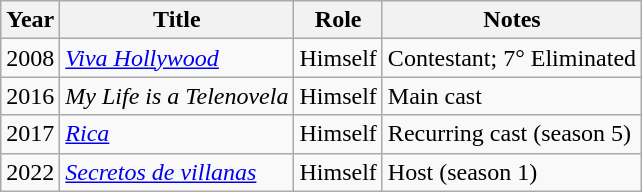<table class="wikitable">
<tr>
<th>Year</th>
<th>Title</th>
<th>Role</th>
<th>Notes</th>
</tr>
<tr>
<td>2008</td>
<td><em><a href='#'>Viva Hollywood</a></em></td>
<td>Himself</td>
<td>Contestant; 7° Eliminated</td>
</tr>
<tr>
<td>2016</td>
<td><em>My Life is a Telenovela</em></td>
<td>Himself</td>
<td>Main cast</td>
</tr>
<tr>
<td>2017</td>
<td><em><a href='#'>Rica</a></em></td>
<td>Himself</td>
<td>Recurring cast (season 5)</td>
</tr>
<tr>
<td>2022</td>
<td><em><a href='#'>Secretos de villanas</a></em></td>
<td>Himself</td>
<td>Host (season 1)</td>
</tr>
</table>
